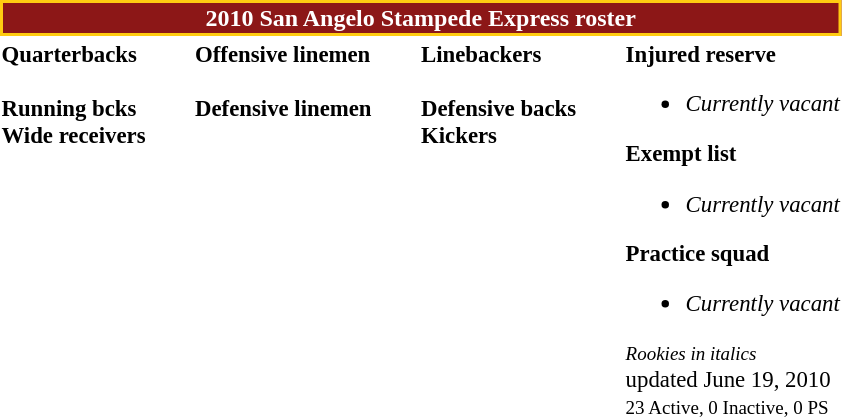<table class="toccolours" style="text-align: left;">
<tr>
<th colspan="7" style="background:#8C1717; border:2px solid #FFCC11; color:white; text-align:center;"><strong>2010 San Angelo Stampede Express roster</strong></th>
</tr>
<tr>
<td style="font-size: 95%;" valign="top"><strong>Quarterbacks</strong><br>
<br><strong>Running bcks</strong>
<br><strong>Wide receivers</strong>




</td>
<td style="width: 25px;"></td>
<td style="font-size: 95%;" valign="top"><strong>Offensive linemen</strong><br>

<br><strong>Defensive linemen</strong>




</td>
<td style="width: 25px;"></td>
<td style="font-size: 95%;" valign="top"><strong>Linebackers</strong><br>
<br><strong>Defensive backs</strong>



<br><strong>Kickers</strong>
</td>
<td style="width: 25px;"></td>
<td style="font-size: 95%;" valign="top"><strong>Injured reserve</strong><br><ul><li><em>Currently vacant</em></li></ul><strong>Exempt list</strong><ul><li><em>Currently vacant</em></li></ul><strong>Practice squad</strong><ul><li><em>Currently vacant</em></li></ul><small><em>Rookies in italics</em></small><br>
<span></span> updated June 19, 2010<br>
<small>23 Active, 0 Inactive, 0 PS</small></td>
</tr>
<tr>
</tr>
</table>
